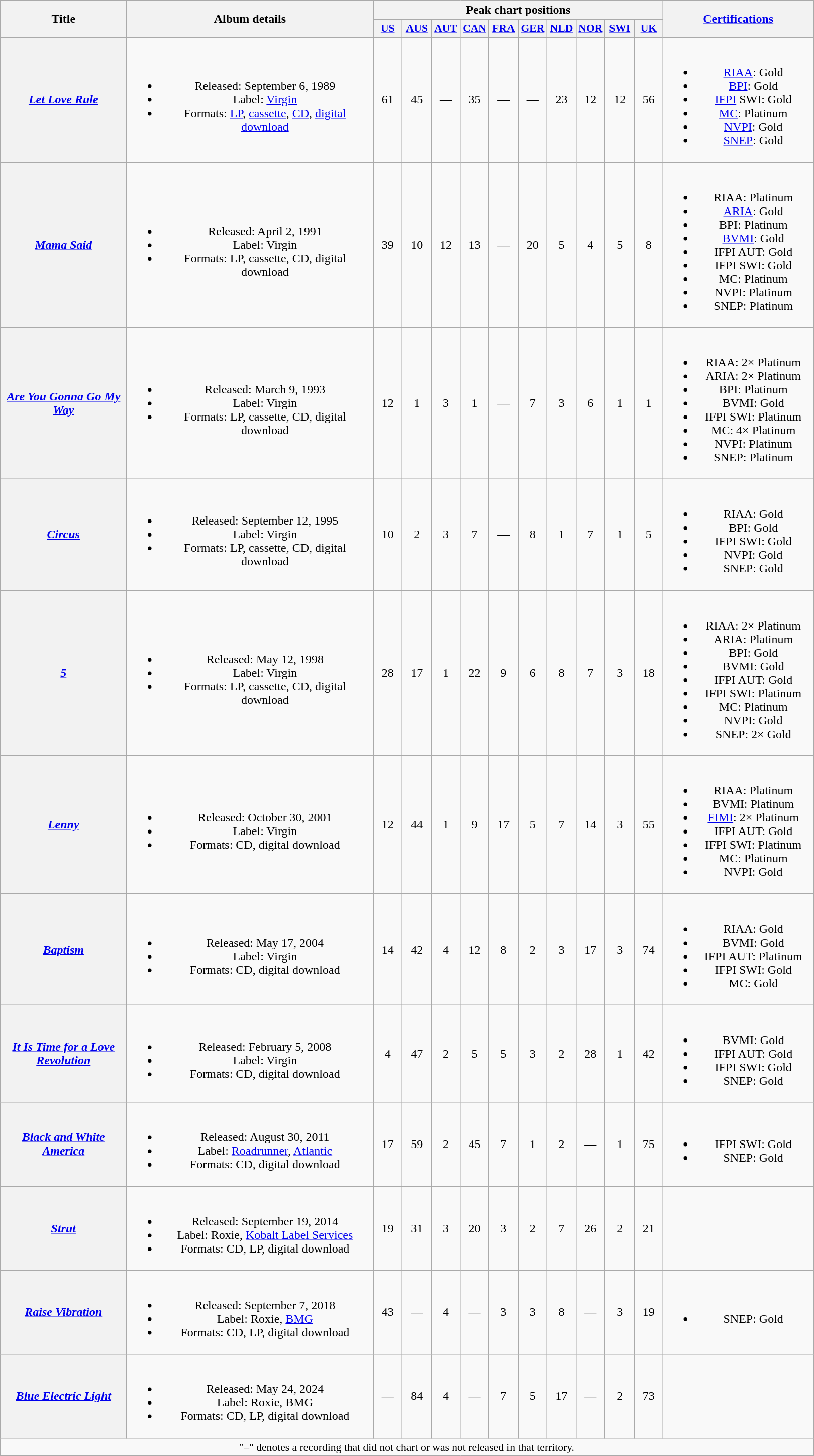<table class="wikitable plainrowheaders" style="text-align:center;" border="1">
<tr>
<th scope="col" rowspan="2" style="width:10em;">Title</th>
<th scope="col" rowspan="2" style="width:20em;">Album details</th>
<th scope="col" colspan="10">Peak chart positions</th>
<th scope="col" rowspan="2" style="width:12em;"><a href='#'>Certifications</a></th>
</tr>
<tr>
<th scope="col" style="width:2.2em;font-size:90%;"><a href='#'>US</a><br></th>
<th scope="col" style="width:2.2em;font-size:90%;"><a href='#'>AUS</a><br></th>
<th scope="col" style="width:2.2em;font-size:90%;"><a href='#'>AUT</a><br></th>
<th scope="col" style="width:2.2em;font-size:90%;"><a href='#'>CAN</a><br></th>
<th scope="col" style="width:2.2em;font-size:90%;"><a href='#'>FRA</a><br></th>
<th scope="col" style="width:2.2em;font-size:90%;"><a href='#'>GER</a><br></th>
<th scope="col" style="width:2.2em;font-size:90%;"><a href='#'>NLD</a><br></th>
<th scope="col" style="width:2.2em;font-size:90%;"><a href='#'>NOR</a><br></th>
<th scope="col" style="width:2.2em;font-size:90%;"><a href='#'>SWI</a><br></th>
<th scope="col" style="width:2.2em;font-size:90%;"><a href='#'>UK</a><br></th>
</tr>
<tr>
<th scope="row"><em><a href='#'>Let Love Rule</a></em></th>
<td><br><ul><li>Released: September 6, 1989</li><li>Label: <a href='#'>Virgin</a></li><li>Formats: <a href='#'>LP</a>, <a href='#'>cassette</a>, <a href='#'>CD</a>, <a href='#'>digital download</a></li></ul></td>
<td>61</td>
<td>45</td>
<td>—</td>
<td>35</td>
<td>—</td>
<td>—</td>
<td>23</td>
<td>12</td>
<td>12</td>
<td>56</td>
<td><br><ul><li><a href='#'>RIAA</a>: Gold</li><li><a href='#'>BPI</a>: Gold</li><li><a href='#'>IFPI</a> SWI: Gold</li><li><a href='#'>MC</a>: Platinum</li><li><a href='#'>NVPI</a>: Gold</li><li><a href='#'>SNEP</a>: Gold</li></ul></td>
</tr>
<tr>
<th scope="row"><em><a href='#'>Mama Said</a></em></th>
<td><br><ul><li>Released: April 2, 1991</li><li>Label: Virgin</li><li>Formats: LP, cassette, CD, digital download</li></ul></td>
<td>39</td>
<td>10</td>
<td>12</td>
<td>13</td>
<td>—</td>
<td>20</td>
<td>5</td>
<td>4</td>
<td>5</td>
<td>8</td>
<td><br><ul><li>RIAA: Platinum</li><li><a href='#'>ARIA</a>: Gold</li><li>BPI: Platinum</li><li><a href='#'>BVMI</a>: Gold</li><li>IFPI AUT: Gold</li><li>IFPI SWI: Gold</li><li>MC: Platinum</li><li>NVPI: Platinum</li><li>SNEP: Platinum</li></ul></td>
</tr>
<tr>
<th scope="row"><em><a href='#'>Are You Gonna Go My Way</a></em></th>
<td><br><ul><li>Released: March 9, 1993</li><li>Label: Virgin</li><li>Formats: LP, cassette, CD, digital download</li></ul></td>
<td>12</td>
<td>1</td>
<td>3</td>
<td>1</td>
<td>—</td>
<td>7</td>
<td>3</td>
<td>6</td>
<td>1</td>
<td>1</td>
<td><br><ul><li>RIAA: 2× Platinum</li><li>ARIA: 2× Platinum</li><li>BPI: Platinum</li><li>BVMI: Gold</li><li>IFPI SWI: Platinum</li><li>MC: 4× Platinum</li><li>NVPI: Platinum</li><li>SNEP: Platinum</li></ul></td>
</tr>
<tr>
<th scope="row"><em><a href='#'>Circus</a></em></th>
<td><br><ul><li>Released: September 12, 1995</li><li>Label: Virgin</li><li>Formats: LP, cassette, CD, digital download</li></ul></td>
<td>10</td>
<td>2</td>
<td>3</td>
<td>7</td>
<td>—</td>
<td>8</td>
<td>1</td>
<td>7</td>
<td>1</td>
<td>5</td>
<td><br><ul><li>RIAA: Gold</li><li>BPI: Gold</li><li>IFPI SWI: Gold</li><li>NVPI: Gold</li><li>SNEP: Gold</li></ul></td>
</tr>
<tr>
<th scope="row"><em><a href='#'>5</a></em></th>
<td><br><ul><li>Released: May 12, 1998</li><li>Label: Virgin</li><li>Formats: LP, cassette, CD, digital download</li></ul></td>
<td>28</td>
<td>17</td>
<td>1</td>
<td>22</td>
<td>9</td>
<td>6</td>
<td>8</td>
<td>7</td>
<td>3</td>
<td>18</td>
<td><br><ul><li>RIAA: 2× Platinum</li><li>ARIA: Platinum</li><li>BPI: Gold</li><li>BVMI: Gold</li><li>IFPI AUT: Gold</li><li>IFPI SWI: Platinum</li><li>MC: Platinum</li><li>NVPI: Gold</li><li>SNEP: 2× Gold</li></ul></td>
</tr>
<tr>
<th scope="row"><em><a href='#'>Lenny</a></em></th>
<td><br><ul><li>Released: October 30, 2001</li><li>Label: Virgin</li><li>Formats: CD, digital download</li></ul></td>
<td>12</td>
<td>44</td>
<td>1</td>
<td>9</td>
<td>17</td>
<td>5</td>
<td>7</td>
<td>14</td>
<td>3</td>
<td>55</td>
<td><br><ul><li>RIAA: Platinum</li><li>BVMI: Platinum</li><li><a href='#'>FIMI</a>: 2× Platinum</li><li>IFPI AUT: Gold</li><li>IFPI SWI: Platinum</li><li>MC: Platinum</li><li>NVPI: Gold</li></ul></td>
</tr>
<tr>
<th scope="row"><em><a href='#'>Baptism</a></em></th>
<td><br><ul><li>Released: May 17, 2004</li><li>Label: Virgin</li><li>Formats: CD, digital download</li></ul></td>
<td>14</td>
<td>42</td>
<td>4</td>
<td>12</td>
<td>8</td>
<td>2</td>
<td>3</td>
<td>17</td>
<td>3</td>
<td>74</td>
<td><br><ul><li>RIAA: Gold</li><li>BVMI: Gold</li><li>IFPI AUT: Platinum</li><li>IFPI SWI: Gold</li><li>MC: Gold</li></ul></td>
</tr>
<tr>
<th scope="row"><em><a href='#'>It Is Time for a Love Revolution</a></em></th>
<td><br><ul><li>Released: February 5, 2008</li><li>Label: Virgin</li><li>Formats: CD, digital download</li></ul></td>
<td>4</td>
<td>47</td>
<td>2</td>
<td>5</td>
<td>5</td>
<td>3</td>
<td>2</td>
<td>28</td>
<td>1</td>
<td>42</td>
<td><br><ul><li>BVMI: Gold</li><li>IFPI AUT: Gold</li><li>IFPI SWI: Gold</li><li>SNEP: Gold</li></ul></td>
</tr>
<tr>
<th scope="row"><em><a href='#'>Black and White America</a></em></th>
<td><br><ul><li>Released: August 30, 2011</li><li>Label: <a href='#'>Roadrunner</a>, <a href='#'>Atlantic</a></li><li>Formats: CD, digital download</li></ul></td>
<td>17</td>
<td>59</td>
<td>2</td>
<td>45</td>
<td>7</td>
<td>1</td>
<td>2</td>
<td>—</td>
<td>1</td>
<td>75</td>
<td><br><ul><li>IFPI SWI: Gold</li><li>SNEP: Gold</li></ul></td>
</tr>
<tr>
<th scope="row"><em><a href='#'>Strut</a></em></th>
<td><br><ul><li>Released: September 19, 2014</li><li>Label: Roxie, <a href='#'>Kobalt Label Services</a></li><li>Formats: CD, LP, digital download</li></ul></td>
<td>19</td>
<td>31</td>
<td>3</td>
<td>20</td>
<td>3</td>
<td>2</td>
<td>7</td>
<td>26</td>
<td>2</td>
<td>21</td>
<td></td>
</tr>
<tr>
<th scope="row"><em><a href='#'>Raise Vibration</a></em></th>
<td><br><ul><li>Released: September 7, 2018</li><li>Label: Roxie, <a href='#'>BMG</a></li><li>Formats: CD, LP, digital download</li></ul></td>
<td>43</td>
<td>—</td>
<td>4</td>
<td>—</td>
<td>3</td>
<td>3</td>
<td>8</td>
<td>—</td>
<td>3</td>
<td>19</td>
<td><br><ul><li>SNEP: Gold</li></ul></td>
</tr>
<tr>
<th scope="row"><em><a href='#'>Blue Electric Light</a></em></th>
<td><br><ul><li>Released: May 24, 2024</li><li>Label: Roxie, BMG</li><li>Formats: CD, LP, digital download</li></ul></td>
<td>—</td>
<td>84</td>
<td>4</td>
<td>—</td>
<td>7</td>
<td>5</td>
<td>17</td>
<td>—</td>
<td>2</td>
<td>73</td>
<td></td>
</tr>
<tr>
<td colspan="14" style="font-size:90%">"–" denotes a recording that did not chart or was not released in that territory.</td>
</tr>
</table>
